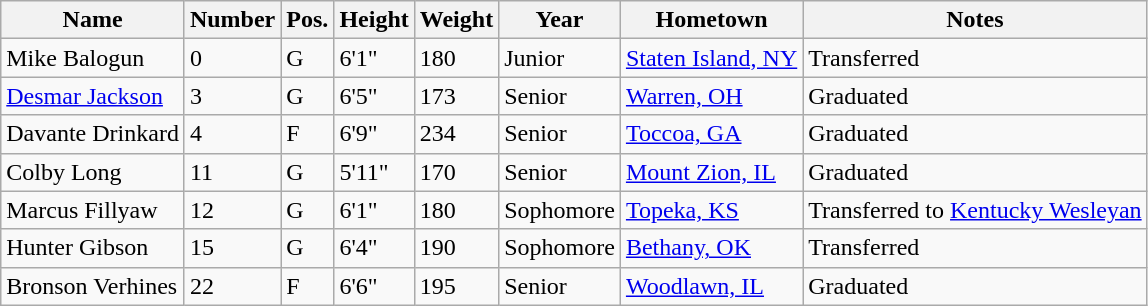<table class="wikitable sortable" border="1">
<tr>
<th>Name</th>
<th>Number</th>
<th>Pos.</th>
<th>Height</th>
<th>Weight</th>
<th>Year</th>
<th>Hometown</th>
<th class="unsortable">Notes</th>
</tr>
<tr>
<td>Mike Balogun</td>
<td>0</td>
<td>G</td>
<td>6'1"</td>
<td>180</td>
<td>Junior</td>
<td><a href='#'>Staten Island, NY</a></td>
<td>Transferred</td>
</tr>
<tr>
<td><a href='#'>Desmar Jackson</a></td>
<td>3</td>
<td>G</td>
<td>6'5"</td>
<td>173</td>
<td>Senior</td>
<td><a href='#'>Warren, OH</a></td>
<td>Graduated</td>
</tr>
<tr>
<td>Davante Drinkard</td>
<td>4</td>
<td>F</td>
<td>6'9"</td>
<td>234</td>
<td>Senior</td>
<td><a href='#'>Toccoa, GA</a></td>
<td>Graduated</td>
</tr>
<tr>
<td>Colby Long</td>
<td>11</td>
<td>G</td>
<td>5'11"</td>
<td>170</td>
<td>Senior</td>
<td><a href='#'>Mount Zion, IL</a></td>
<td>Graduated</td>
</tr>
<tr>
<td>Marcus Fillyaw</td>
<td>12</td>
<td>G</td>
<td>6'1"</td>
<td>180</td>
<td>Sophomore</td>
<td><a href='#'>Topeka, KS</a></td>
<td>Transferred to <a href='#'>Kentucky Wesleyan</a></td>
</tr>
<tr>
<td>Hunter Gibson</td>
<td>15</td>
<td>G</td>
<td>6'4"</td>
<td>190</td>
<td>Sophomore</td>
<td><a href='#'>Bethany, OK</a></td>
<td>Transferred</td>
</tr>
<tr>
<td>Bronson Verhines</td>
<td>22</td>
<td>F</td>
<td>6'6"</td>
<td>195</td>
<td>Senior</td>
<td><a href='#'>Woodlawn, IL</a></td>
<td>Graduated</td>
</tr>
</table>
